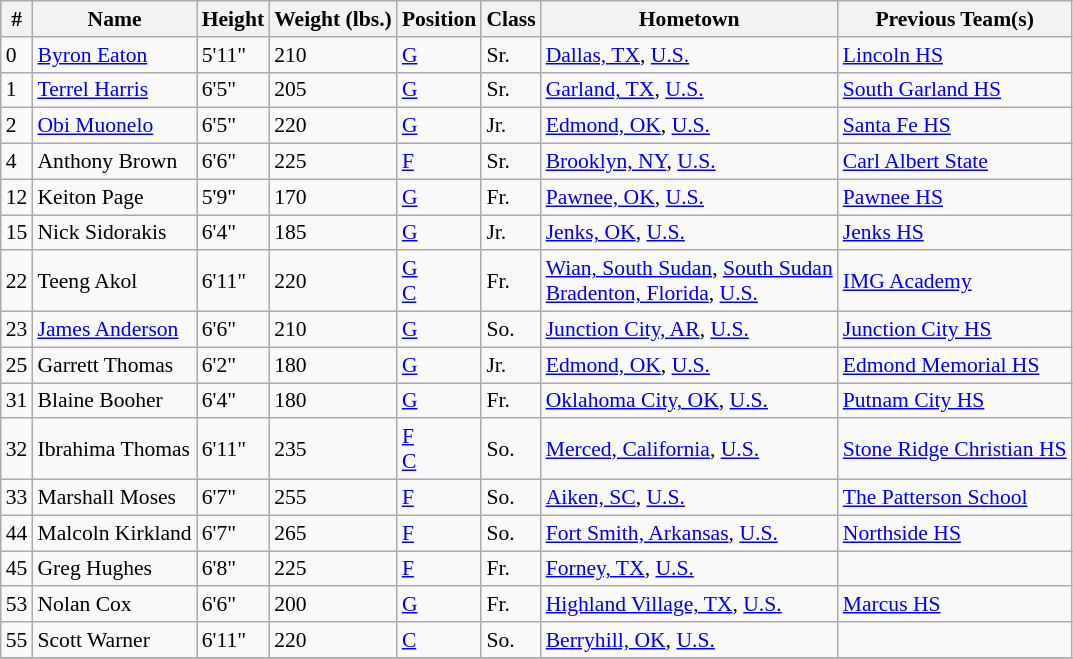<table class="wikitable" style="font-size: 90%">
<tr>
<th>#</th>
<th>Name</th>
<th>Height</th>
<th>Weight (lbs.)</th>
<th>Position</th>
<th>Class</th>
<th>Hometown</th>
<th>Previous Team(s)</th>
</tr>
<tr>
<td>0</td>
<td><a href='#'>Byron Eaton</a></td>
<td>5'11"</td>
<td>210</td>
<td><a href='#'>G</a></td>
<td>Sr.</td>
<td><a href='#'>Dallas, TX</a>, <a href='#'>U.S.</a></td>
<td><a href='#'>Lincoln HS</a></td>
</tr>
<tr>
<td>1</td>
<td><a href='#'>Terrel Harris</a></td>
<td>6'5"</td>
<td>205</td>
<td><a href='#'>G</a></td>
<td>Sr.</td>
<td><a href='#'>Garland, TX</a>, <a href='#'>U.S.</a></td>
<td><a href='#'>South Garland HS</a></td>
</tr>
<tr>
<td>2</td>
<td><a href='#'>Obi Muonelo</a></td>
<td>6'5"</td>
<td>220</td>
<td><a href='#'>G</a></td>
<td>Jr.</td>
<td><a href='#'>Edmond, OK</a>, <a href='#'>U.S.</a></td>
<td><a href='#'>Santa Fe HS</a></td>
</tr>
<tr>
<td>4</td>
<td>Anthony Brown</td>
<td>6'6"</td>
<td>225</td>
<td><a href='#'>F</a></td>
<td>Sr.</td>
<td><a href='#'>Brooklyn, NY</a>, <a href='#'>U.S.</a></td>
<td><a href='#'>Carl Albert State</a></td>
</tr>
<tr>
<td>12</td>
<td>Keiton Page</td>
<td>5'9"</td>
<td>170</td>
<td><a href='#'>G</a></td>
<td>Fr.</td>
<td><a href='#'>Pawnee, OK</a>, <a href='#'>U.S.</a></td>
<td><a href='#'>Pawnee HS</a></td>
</tr>
<tr>
<td>15</td>
<td>Nick Sidorakis</td>
<td>6'4"</td>
<td>185</td>
<td><a href='#'>G</a></td>
<td>Jr.</td>
<td><a href='#'>Jenks, OK</a>, <a href='#'>U.S.</a></td>
<td><a href='#'>Jenks HS</a></td>
</tr>
<tr>
<td>22</td>
<td>Teeng Akol</td>
<td>6'11"</td>
<td>220</td>
<td><a href='#'>G</a><br><a href='#'>C</a></td>
<td>Fr.</td>
<td><a href='#'>Wian, South Sudan</a>, <a href='#'>South Sudan</a><br><a href='#'>Bradenton, Florida</a>, <a href='#'>U.S.</a></td>
<td><a href='#'>IMG Academy</a></td>
</tr>
<tr>
<td>23</td>
<td><a href='#'>James Anderson</a></td>
<td>6'6"</td>
<td>210</td>
<td><a href='#'>G</a></td>
<td>So.</td>
<td><a href='#'>Junction City, AR</a>, <a href='#'>U.S.</a></td>
<td><a href='#'>Junction City HS</a></td>
</tr>
<tr>
<td>25</td>
<td>Garrett Thomas</td>
<td>6'2"</td>
<td>180</td>
<td><a href='#'>G</a></td>
<td>Jr.</td>
<td><a href='#'>Edmond, OK</a>, <a href='#'>U.S.</a></td>
<td><a href='#'>Edmond Memorial HS</a></td>
</tr>
<tr>
<td>31</td>
<td>Blaine Booher</td>
<td>6'4"</td>
<td>180</td>
<td><a href='#'>G</a></td>
<td>Fr.</td>
<td><a href='#'>Oklahoma City, OK</a>, <a href='#'>U.S.</a></td>
<td><a href='#'>Putnam City HS</a></td>
</tr>
<tr>
<td>32</td>
<td>Ibrahima Thomas</td>
<td>6'11"</td>
<td>235</td>
<td><a href='#'>F</a><br><a href='#'>C</a></td>
<td>So.</td>
<td><a href='#'>Merced, California</a>, <a href='#'>U.S.</a></td>
<td><a href='#'>Stone Ridge Christian HS</a></td>
</tr>
<tr>
<td>33</td>
<td>Marshall Moses</td>
<td>6'7"</td>
<td>255</td>
<td><a href='#'>F</a></td>
<td>So.</td>
<td><a href='#'>Aiken, SC</a>, <a href='#'>U.S.</a></td>
<td><a href='#'>The Patterson School</a></td>
</tr>
<tr>
<td>44</td>
<td>Malcoln Kirkland</td>
<td>6'7"</td>
<td>265</td>
<td><a href='#'>F</a></td>
<td>So.</td>
<td><a href='#'>Fort Smith, Arkansas</a>, <a href='#'>U.S.</a></td>
<td><a href='#'>Northside HS</a></td>
</tr>
<tr>
<td>45</td>
<td>Greg Hughes</td>
<td>6'8"</td>
<td>225</td>
<td><a href='#'>F</a></td>
<td>Fr.</td>
<td><a href='#'>Forney, TX</a>, <a href='#'>U.S.</a></td>
<td></td>
</tr>
<tr>
<td>53</td>
<td>Nolan Cox</td>
<td>6'6"</td>
<td>200</td>
<td><a href='#'>G</a></td>
<td>Fr.</td>
<td><a href='#'>Highland Village, TX</a>, <a href='#'>U.S.</a></td>
<td><a href='#'>Marcus HS</a></td>
</tr>
<tr>
<td>55</td>
<td>Scott Warner</td>
<td>6'11"</td>
<td>220</td>
<td><a href='#'>C</a></td>
<td>So.</td>
<td><a href='#'>Berryhill, OK</a>, <a href='#'>U.S.</a></td>
<td></td>
</tr>
<tr>
</tr>
</table>
